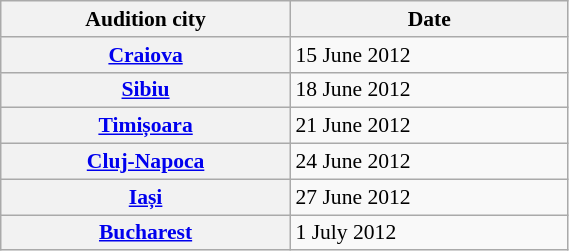<table class="wikitable plainrowheaders" style="font-size:90%; width:30%;">
<tr>
<th scope="col">Audition city</th>
<th scope="col">Date</th>
</tr>
<tr>
<th scope="row"><a href='#'>Craiova</a></th>
<td>15 June 2012</td>
</tr>
<tr>
<th scope="row"><a href='#'>Sibiu</a></th>
<td>18 June 2012</td>
</tr>
<tr>
<th scope="row"><a href='#'>Timișoara</a></th>
<td>21 June 2012</td>
</tr>
<tr>
<th scope="row"><a href='#'>Cluj-Napoca</a></th>
<td>24 June 2012</td>
</tr>
<tr>
<th scope="row"><a href='#'>Iași</a></th>
<td>27 June 2012</td>
</tr>
<tr>
<th scope="row"><a href='#'>Bucharest</a></th>
<td>1 July 2012</td>
</tr>
</table>
